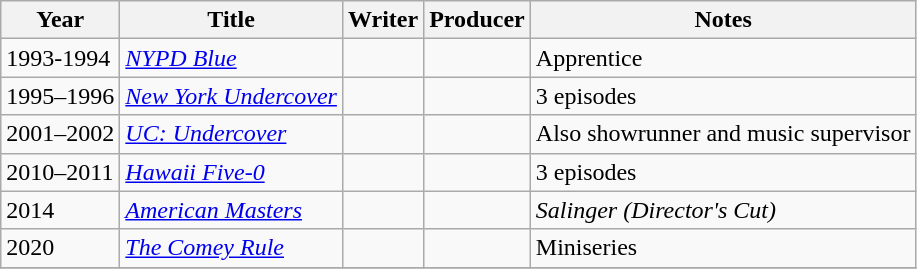<table class="wikitable">
<tr>
<th>Year</th>
<th>Title</th>
<th>Writer</th>
<th>Producer</th>
<th>Notes</th>
</tr>
<tr>
<td>1993-1994</td>
<td><em><a href='#'>NYPD Blue</a></em></td>
<td></td>
<td></td>
<td>Apprentice</td>
</tr>
<tr>
<td>1995–1996</td>
<td><em><a href='#'>New York Undercover</a></em></td>
<td></td>
<td></td>
<td>3 episodes</td>
</tr>
<tr>
<td>2001–2002</td>
<td><em><a href='#'>UC: Undercover</a></em></td>
<td></td>
<td></td>
<td>Also showrunner and music supervisor</td>
</tr>
<tr>
<td>2010–2011</td>
<td><em><a href='#'>Hawaii Five-0</a></em></td>
<td></td>
<td></td>
<td>3 episodes</td>
</tr>
<tr>
<td>2014</td>
<td><em><a href='#'>American Masters</a></em></td>
<td></td>
<td></td>
<td><em>Salinger (Director's Cut)</em></td>
</tr>
<tr>
<td>2020</td>
<td><em><a href='#'>The Comey Rule</a></em></td>
<td></td>
<td></td>
<td>Miniseries</td>
</tr>
<tr>
</tr>
</table>
